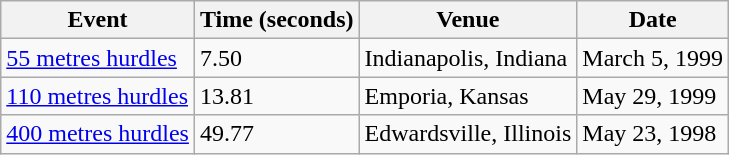<table class="wikitable">
<tr>
<th>Event</th>
<th>Time (seconds)</th>
<th>Venue</th>
<th>Date</th>
</tr>
<tr>
<td><a href='#'>55 metres hurdles</a></td>
<td>7.50</td>
<td>Indianapolis, Indiana</td>
<td>March 5, 1999</td>
</tr>
<tr>
<td><a href='#'>110 metres hurdles</a></td>
<td>13.81</td>
<td>Emporia, Kansas</td>
<td>May 29, 1999</td>
</tr>
<tr>
<td><a href='#'>400 metres hurdles</a></td>
<td>49.77</td>
<td>Edwardsville, Illinois</td>
<td>May 23, 1998</td>
</tr>
</table>
